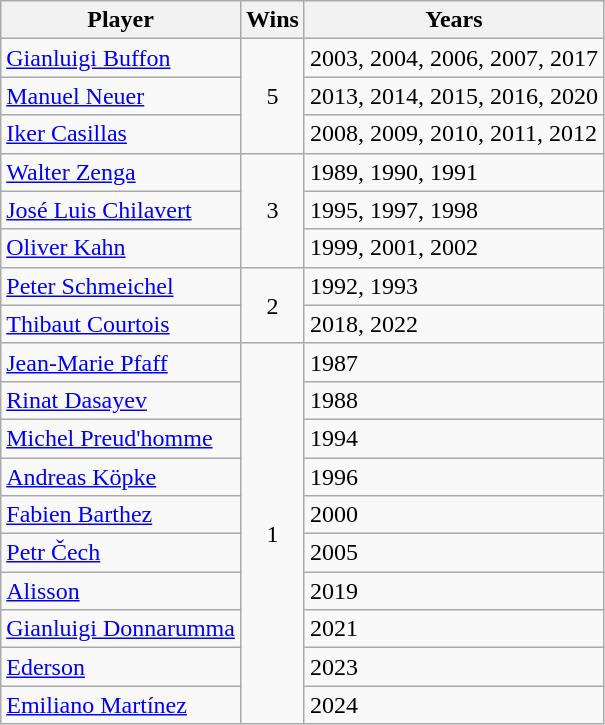<table class="wikitable sortable">
<tr>
<th>Player</th>
<th>Wins</th>
<th>Years</th>
</tr>
<tr>
<td> <a href='#'>Gianluigi Buffon</a></td>
<td rowspan="3" align="center">5</td>
<td>2003, 2004, 2006, 2007, 2017</td>
</tr>
<tr>
<td> <a href='#'>Manuel Neuer</a></td>
<td>2013, 2014, 2015, 2016, 2020</td>
</tr>
<tr>
<td> <a href='#'>Iker Casillas</a></td>
<td>2008, 2009, 2010, 2011, 2012</td>
</tr>
<tr>
<td> <a href='#'>Walter Zenga</a></td>
<td rowspan="3" align="center">3</td>
<td>1989, 1990, 1991</td>
</tr>
<tr>
<td> <a href='#'>José Luis Chilavert</a></td>
<td>1995, 1997, 1998</td>
</tr>
<tr>
<td> <a href='#'>Oliver Kahn</a></td>
<td>1999, 2001, 2002</td>
</tr>
<tr>
<td> <a href='#'>Peter Schmeichel</a></td>
<td rowspan="2" align="center">2</td>
<td>1992, 1993</td>
</tr>
<tr>
<td> <a href='#'>Thibaut Courtois</a></td>
<td>2018, 2022</td>
</tr>
<tr>
<td> <a href='#'>Jean-Marie Pfaff</a></td>
<td rowspan="10" align="center">1</td>
<td>1987</td>
</tr>
<tr>
<td> <a href='#'>Rinat Dasayev</a></td>
<td>1988</td>
</tr>
<tr>
<td> <a href='#'>Michel Preud'homme</a></td>
<td>1994</td>
</tr>
<tr>
<td> <a href='#'>Andreas Köpke</a></td>
<td>1996</td>
</tr>
<tr>
<td> <a href='#'>Fabien Barthez</a></td>
<td>2000</td>
</tr>
<tr>
<td> <a href='#'>Petr Čech</a></td>
<td>2005</td>
</tr>
<tr>
<td> <a href='#'>Alisson</a></td>
<td>2019</td>
</tr>
<tr>
<td> <a href='#'>Gianluigi Donnarumma</a></td>
<td>2021</td>
</tr>
<tr>
<td> <a href='#'>Ederson</a></td>
<td>2023</td>
</tr>
<tr>
<td> <a href='#'>Emiliano Martínez</a></td>
<td>2024</td>
</tr>
</table>
